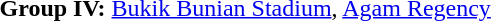<table>
<tr>
<td><strong>Group IV:</strong> <a href='#'>Bukik Bunian Stadium</a>, <a href='#'>Agam Regency</a><br></td>
</tr>
</table>
